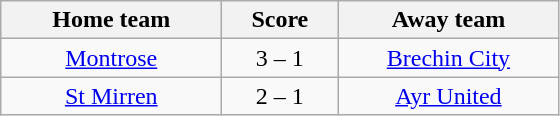<table class="wikitable" style="text-align: center">
<tr>
<th width=140>Home team</th>
<th width=70>Score</th>
<th width=140>Away team</th>
</tr>
<tr>
<td><a href='#'>Montrose</a></td>
<td>3 – 1</td>
<td><a href='#'>Brechin City</a></td>
</tr>
<tr>
<td><a href='#'>St Mirren</a></td>
<td>2 – 1</td>
<td><a href='#'>Ayr United</a></td>
</tr>
</table>
